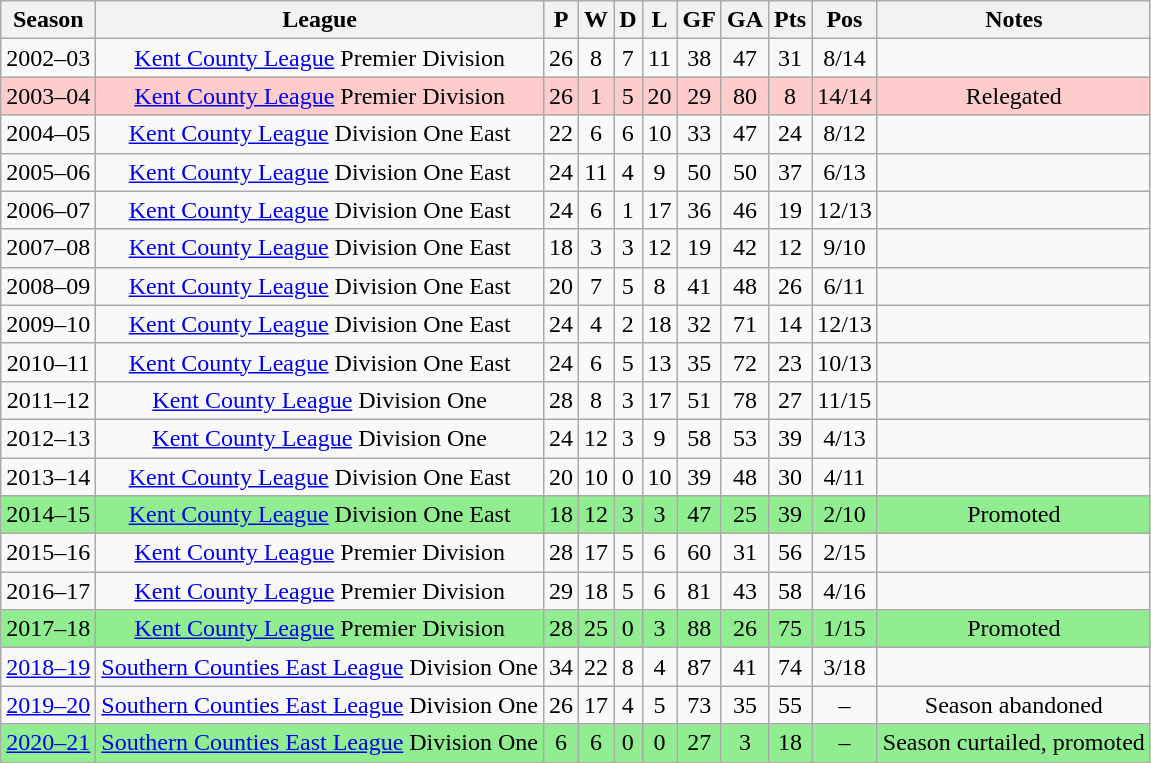<table class="wikitable collapsible collapsed" style=text-align:center>
<tr>
<th>Season</th>
<th>League</th>
<th>P</th>
<th>W</th>
<th>D</th>
<th>L</th>
<th>GF</th>
<th>GA</th>
<th>Pts</th>
<th>Pos</th>
<th>Notes</th>
</tr>
<tr>
<td>2002–03</td>
<td><a href='#'>Kent County League</a> Premier Division</td>
<td>26</td>
<td>8</td>
<td>7</td>
<td>11</td>
<td>38</td>
<td>47</td>
<td>31</td>
<td>8/14</td>
<td></td>
</tr>
<tr style="background:#fcc">
<td>2003–04</td>
<td><a href='#'>Kent County League</a> Premier Division</td>
<td>26</td>
<td>1</td>
<td>5</td>
<td>20</td>
<td>29</td>
<td>80</td>
<td>8</td>
<td>14/14</td>
<td>Relegated</td>
</tr>
<tr>
<td>2004–05</td>
<td><a href='#'>Kent County League</a> Division One East</td>
<td>22</td>
<td>6</td>
<td>6</td>
<td>10</td>
<td>33</td>
<td>47</td>
<td>24</td>
<td>8/12</td>
<td></td>
</tr>
<tr>
<td>2005–06</td>
<td><a href='#'>Kent County League</a> Division One East</td>
<td>24</td>
<td>11</td>
<td>4</td>
<td>9</td>
<td>50</td>
<td>50</td>
<td>37</td>
<td>6/13</td>
<td></td>
</tr>
<tr>
<td>2006–07</td>
<td><a href='#'>Kent County League</a> Division One East</td>
<td>24</td>
<td>6</td>
<td>1</td>
<td>17</td>
<td>36</td>
<td>46</td>
<td>19</td>
<td>12/13</td>
<td></td>
</tr>
<tr>
<td>2007–08</td>
<td><a href='#'>Kent County League</a> Division One East</td>
<td>18</td>
<td>3</td>
<td>3</td>
<td>12</td>
<td>19</td>
<td>42</td>
<td>12</td>
<td>9/10</td>
<td></td>
</tr>
<tr>
<td>2008–09</td>
<td><a href='#'>Kent County League</a> Division One East</td>
<td>20</td>
<td>7</td>
<td>5</td>
<td>8</td>
<td>41</td>
<td>48</td>
<td>26</td>
<td>6/11</td>
<td></td>
</tr>
<tr>
<td>2009–10</td>
<td><a href='#'>Kent County League</a> Division One East</td>
<td>24</td>
<td>4</td>
<td>2</td>
<td>18</td>
<td>32</td>
<td>71</td>
<td>14</td>
<td>12/13</td>
<td></td>
</tr>
<tr>
<td>2010–11</td>
<td><a href='#'>Kent County League</a> Division One East</td>
<td>24</td>
<td>6</td>
<td>5</td>
<td>13</td>
<td>35</td>
<td>72</td>
<td>23</td>
<td>10/13</td>
<td></td>
</tr>
<tr>
<td>2011–12</td>
<td><a href='#'>Kent County League</a> Division One</td>
<td>28</td>
<td>8</td>
<td>3</td>
<td>17</td>
<td>51</td>
<td>78</td>
<td>27</td>
<td>11/15</td>
<td></td>
</tr>
<tr>
<td>2012–13</td>
<td><a href='#'>Kent County League</a> Division One</td>
<td>24</td>
<td>12</td>
<td>3</td>
<td>9</td>
<td>58</td>
<td>53</td>
<td>39</td>
<td>4/13</td>
<td></td>
</tr>
<tr>
<td>2013–14</td>
<td><a href='#'>Kent County League</a> Division One East</td>
<td>20</td>
<td>10</td>
<td>0</td>
<td>10</td>
<td>39</td>
<td>48</td>
<td>30</td>
<td>4/11</td>
<td></td>
</tr>
<tr style="background: #90EE90">
<td>2014–15</td>
<td><a href='#'>Kent County League</a> Division One East</td>
<td>18</td>
<td>12</td>
<td>3</td>
<td>3</td>
<td>47</td>
<td>25</td>
<td>39</td>
<td>2/10</td>
<td>Promoted</td>
</tr>
<tr>
<td>2015–16</td>
<td><a href='#'>Kent County League</a> Premier Division</td>
<td>28</td>
<td>17</td>
<td>5</td>
<td>6</td>
<td>60</td>
<td>31</td>
<td>56</td>
<td>2/15</td>
<td></td>
</tr>
<tr>
<td>2016–17</td>
<td><a href='#'>Kent County League</a> Premier Division</td>
<td>29</td>
<td>18</td>
<td>5</td>
<td>6</td>
<td>81</td>
<td>43</td>
<td>58</td>
<td>4/16</td>
<td></td>
</tr>
<tr style="background: #90EE90">
<td>2017–18</td>
<td><a href='#'>Kent County League</a> Premier Division</td>
<td>28</td>
<td>25</td>
<td>0</td>
<td>3</td>
<td>88</td>
<td>26</td>
<td>75</td>
<td>1/15</td>
<td>Promoted</td>
</tr>
<tr>
<td><a href='#'>2018–19</a></td>
<td><a href='#'>Southern Counties East League</a> Division One</td>
<td>34</td>
<td>22</td>
<td>8</td>
<td>4</td>
<td>87</td>
<td>41</td>
<td>74</td>
<td>3/18</td>
<td></td>
</tr>
<tr>
<td><a href='#'>2019–20</a></td>
<td><a href='#'>Southern Counties East League</a> Division One</td>
<td>26</td>
<td>17</td>
<td>4</td>
<td>5</td>
<td>73</td>
<td>35</td>
<td>55</td>
<td>–</td>
<td>Season abandoned</td>
</tr>
<tr style="background: #90EE90">
<td><a href='#'>2020–21</a></td>
<td><a href='#'>Southern Counties East League</a> Division One</td>
<td>6</td>
<td>6</td>
<td>0</td>
<td>0</td>
<td>27</td>
<td>3</td>
<td>18</td>
<td>–</td>
<td>Season curtailed, promoted</td>
</tr>
</table>
